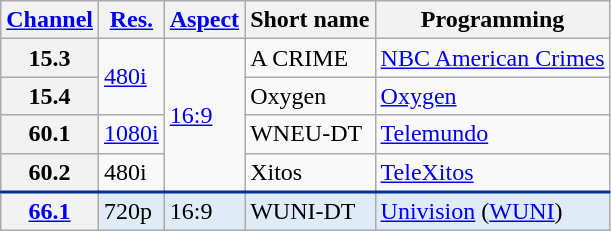<table class="wikitable">
<tr>
<th scope = "col"><a href='#'>Channel</a></th>
<th scope = "col"><a href='#'>Res.</a></th>
<th scope = "col"><a href='#'>Aspect</a></th>
<th scope = "col">Short name</th>
<th scope = "col">Programming</th>
</tr>
<tr>
<th scope = "row">15.3</th>
<td rowspan=2><a href='#'>480i</a></td>
<td rowspan=4><a href='#'>16:9</a></td>
<td>A CRIME</td>
<td><a href='#'>NBC American Crimes</a></td>
</tr>
<tr>
<th scope = "row">15.4</th>
<td>Oxygen</td>
<td><a href='#'>Oxygen</a></td>
</tr>
<tr>
<th scope = "row">60.1</th>
<td><a href='#'>1080i</a></td>
<td>WNEU-DT</td>
<td><a href='#'>Telemundo</a></td>
</tr>
<tr>
<th scope = "row">60.2</th>
<td>480i</td>
<td>Xitos</td>
<td><a href='#'>TeleXitos</a></td>
</tr>
<tr style="background-color:#DFEBF6; border-top: 2px solid #003399;">
<th scope = "row"><a href='#'>66.1</a></th>
<td>720p</td>
<td>16:9</td>
<td>WUNI-DT</td>
<td><a href='#'>Univision</a> (<a href='#'>WUNI</a>)</td>
</tr>
</table>
